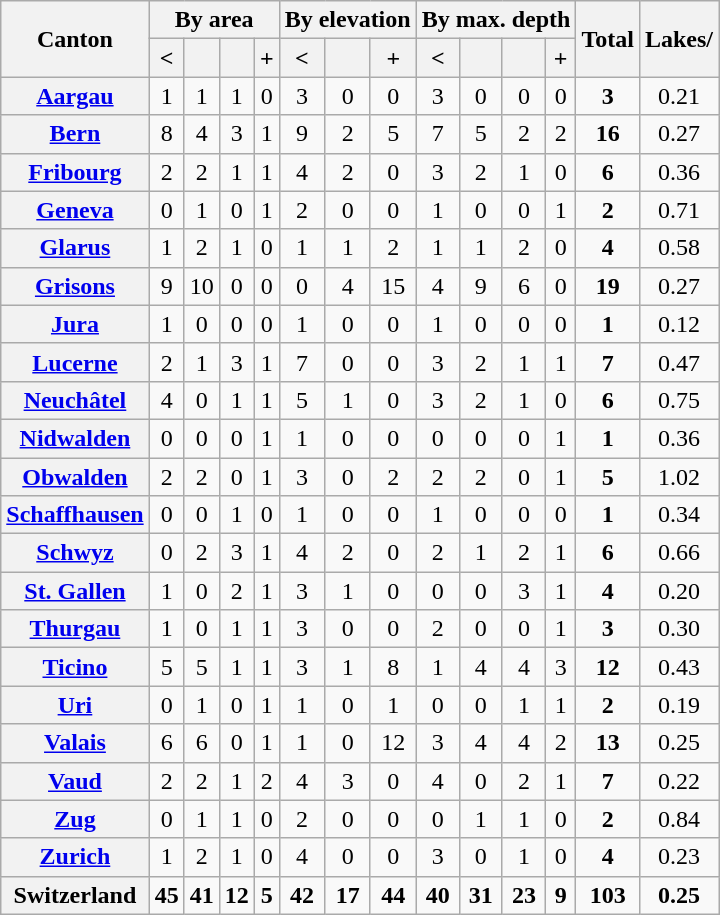<table class="wikitable sortable" style="text-align:center;" style="font-size:90%">
<tr>
<th scope="col" rowspan="2">Canton</th>
<th scope="col" colspan="4">By area</th>
<th scope="col" colspan="3">By elevation</th>
<th scope="col" colspan="4">By max. depth</th>
<th scope="col" rowspan="2">Total</th>
<th scope="col" rowspan="2">Lakes/<br></th>
</tr>
<tr>
<th><</th>
<th></th>
<th></th>
<th>+</th>
<th><</th>
<th></th>
<th>+</th>
<th><</th>
<th></th>
<th></th>
<th>+</th>
</tr>
<tr>
<th scope="row"><a href='#'>Aargau</a></th>
<td>1</td>
<td>1</td>
<td>1</td>
<td>0</td>
<td>3</td>
<td>0</td>
<td>0</td>
<td>3</td>
<td>0</td>
<td>0</td>
<td>0</td>
<td><strong>3</strong></td>
<td>0.21</td>
</tr>
<tr>
<th scope="row"><a href='#'>Bern</a></th>
<td>8</td>
<td>4</td>
<td>3</td>
<td>1</td>
<td>9</td>
<td>2</td>
<td>5</td>
<td>7</td>
<td>5</td>
<td>2</td>
<td>2</td>
<td><strong>16</strong></td>
<td>0.27</td>
</tr>
<tr>
<th scope="row"><a href='#'>Fribourg</a></th>
<td>2</td>
<td>2</td>
<td>1</td>
<td>1</td>
<td>4</td>
<td>2</td>
<td>0</td>
<td>3</td>
<td>2</td>
<td>1</td>
<td>0</td>
<td><strong>6</strong></td>
<td>0.36</td>
</tr>
<tr>
<th scope="row"><a href='#'>Geneva</a></th>
<td>0</td>
<td>1</td>
<td>0</td>
<td>1</td>
<td>2</td>
<td>0</td>
<td>0</td>
<td>1</td>
<td>0</td>
<td>0</td>
<td>1</td>
<td><strong>2</strong></td>
<td>0.71</td>
</tr>
<tr>
<th scope="row"><a href='#'>Glarus</a></th>
<td>1</td>
<td>2</td>
<td>1</td>
<td>0</td>
<td>1</td>
<td>1</td>
<td>2</td>
<td>1</td>
<td>1</td>
<td>2</td>
<td>0</td>
<td><strong>4</strong></td>
<td>0.58</td>
</tr>
<tr>
<th scope="row"><a href='#'>Grisons</a></th>
<td>9</td>
<td>10</td>
<td>0</td>
<td>0</td>
<td>0</td>
<td>4</td>
<td>15</td>
<td>4</td>
<td>9</td>
<td>6</td>
<td>0</td>
<td><strong>19</strong></td>
<td>0.27</td>
</tr>
<tr>
<th scope="row"><a href='#'>Jura</a></th>
<td>1</td>
<td>0</td>
<td>0</td>
<td>0</td>
<td>1</td>
<td>0</td>
<td>0</td>
<td>1</td>
<td>0</td>
<td>0</td>
<td>0</td>
<td><strong>1</strong></td>
<td>0.12</td>
</tr>
<tr>
<th scope="row"><a href='#'>Lucerne</a></th>
<td>2</td>
<td>1</td>
<td>3</td>
<td>1</td>
<td>7</td>
<td>0</td>
<td>0</td>
<td>3</td>
<td>2</td>
<td>1</td>
<td>1</td>
<td><strong>7</strong></td>
<td>0.47</td>
</tr>
<tr>
<th scope="row"><a href='#'>Neuchâtel</a></th>
<td>4</td>
<td>0</td>
<td>1</td>
<td>1</td>
<td>5</td>
<td>1</td>
<td>0</td>
<td>3</td>
<td>2</td>
<td>1</td>
<td>0</td>
<td><strong>6</strong></td>
<td>0.75</td>
</tr>
<tr>
<th scope="row"><a href='#'>Nidwalden</a></th>
<td>0</td>
<td>0</td>
<td>0</td>
<td>1</td>
<td>1</td>
<td>0</td>
<td>0</td>
<td>0</td>
<td>0</td>
<td>0</td>
<td>1</td>
<td><strong>1</strong></td>
<td>0.36</td>
</tr>
<tr>
<th scope="row"><a href='#'>Obwalden</a></th>
<td>2</td>
<td>2</td>
<td>0</td>
<td>1</td>
<td>3</td>
<td>0</td>
<td>2</td>
<td>2</td>
<td>2</td>
<td>0</td>
<td>1</td>
<td><strong>5</strong></td>
<td>1.02</td>
</tr>
<tr>
<th scope="row"><a href='#'>Schaffhausen</a></th>
<td>0</td>
<td>0</td>
<td>1</td>
<td>0</td>
<td>1</td>
<td>0</td>
<td>0</td>
<td>1</td>
<td>0</td>
<td>0</td>
<td>0</td>
<td><strong>1</strong></td>
<td>0.34</td>
</tr>
<tr>
<th scope="row"><a href='#'>Schwyz</a></th>
<td>0</td>
<td>2</td>
<td>3</td>
<td>1</td>
<td>4</td>
<td>2</td>
<td>0</td>
<td>2</td>
<td>1</td>
<td>2</td>
<td>1</td>
<td><strong>6</strong></td>
<td>0.66</td>
</tr>
<tr>
<th scope="row"><a href='#'>St. Gallen</a></th>
<td>1</td>
<td>0</td>
<td>2</td>
<td>1</td>
<td>3</td>
<td>1</td>
<td>0</td>
<td>0</td>
<td>0</td>
<td>3</td>
<td>1</td>
<td><strong>4</strong></td>
<td>0.20</td>
</tr>
<tr>
<th scope="row"><a href='#'>Thurgau</a></th>
<td>1</td>
<td>0</td>
<td>1</td>
<td>1</td>
<td>3</td>
<td>0</td>
<td>0</td>
<td>2</td>
<td>0</td>
<td>0</td>
<td>1</td>
<td><strong>3</strong></td>
<td>0.30</td>
</tr>
<tr>
<th scope="row"><a href='#'>Ticino</a></th>
<td>5</td>
<td>5</td>
<td>1</td>
<td>1</td>
<td>3</td>
<td>1</td>
<td>8</td>
<td>1</td>
<td>4</td>
<td>4</td>
<td>3</td>
<td><strong>12</strong></td>
<td>0.43</td>
</tr>
<tr>
<th scope="row"><a href='#'>Uri</a></th>
<td>0</td>
<td>1</td>
<td>0</td>
<td>1</td>
<td>1</td>
<td>0</td>
<td>1</td>
<td>0</td>
<td>0</td>
<td>1</td>
<td>1</td>
<td><strong>2</strong></td>
<td>0.19</td>
</tr>
<tr>
<th scope="row"><a href='#'>Valais</a></th>
<td>6</td>
<td>6</td>
<td>0</td>
<td>1</td>
<td>1</td>
<td>0</td>
<td>12</td>
<td>3</td>
<td>4</td>
<td>4</td>
<td>2</td>
<td><strong>13</strong></td>
<td>0.25</td>
</tr>
<tr>
<th scope="row"><a href='#'>Vaud</a></th>
<td>2</td>
<td>2</td>
<td>1</td>
<td>2</td>
<td>4</td>
<td>3</td>
<td>0</td>
<td>4</td>
<td>0</td>
<td>2</td>
<td>1</td>
<td><strong>7</strong></td>
<td>0.22</td>
</tr>
<tr>
<th scope="row"><a href='#'>Zug</a></th>
<td>0</td>
<td>1</td>
<td>1</td>
<td>0</td>
<td>2</td>
<td>0</td>
<td>0</td>
<td>0</td>
<td>1</td>
<td>1</td>
<td>0</td>
<td><strong>2</strong></td>
<td>0.84</td>
</tr>
<tr>
<th scope="row"><a href='#'>Zurich</a></th>
<td>1</td>
<td>2</td>
<td>1</td>
<td>0</td>
<td>4</td>
<td>0</td>
<td>0</td>
<td>3</td>
<td>0</td>
<td>1</td>
<td>0</td>
<td><strong>4</strong></td>
<td>0.23</td>
</tr>
<tr class="sortbottom">
<th scope="row">Switzerland</th>
<td><strong>45</strong></td>
<td><strong>41</strong></td>
<td><strong>12</strong></td>
<td><strong>5</strong></td>
<td><strong>42</strong></td>
<td><strong>17</strong></td>
<td><strong>44</strong></td>
<td><strong>40</strong></td>
<td><strong>31</strong></td>
<td><strong>23</strong></td>
<td><strong>9</strong></td>
<td><strong>103</strong></td>
<td><strong>0.25</strong></td>
</tr>
</table>
